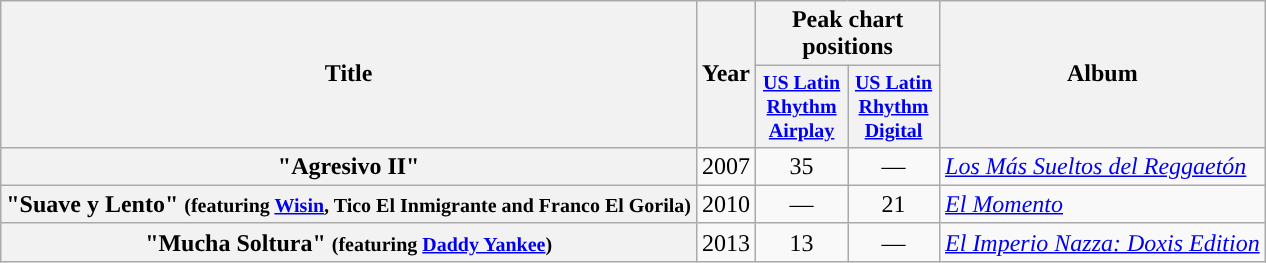<table class="wikitable plainrowheaders">
<tr>
<th rowspan="2">Title</th>
<th rowspan="2">Year</th>
<th colspan="2">Peak chart positions</th>
<th rowspan="2">Album</th>
</tr>
<tr style="font-size:smaller;">
<th width="55"><a href='#'>US Latin Rhythm Airplay</a><br></th>
<th width="55"><a href='#'>US Latin Rhythm Digital</a><br></th>
</tr>
<tr>
<th scope="row">"Agresivo II"</th>
<td>2007</td>
<td align="center">35</td>
<td align="center">—</td>
<td><em><a href='#'>Los Más Sueltos del Reggaetón</a></em></td>
</tr>
<tr>
<th scope="row">"Suave y Lento" <small>(featuring <a href='#'>Wisin</a>, Tico El Inmigrante and Franco El Gorila)</small></th>
<td>2010</td>
<td align="center">—</td>
<td align="center">21</td>
<td><em><a href='#'>El Momento</a></em></td>
</tr>
<tr>
<th scope="row">"Mucha Soltura" <small>(featuring <a href='#'>Daddy Yankee</a>)</small></th>
<td>2013</td>
<td align="center">13</td>
<td align="center">—</td>
<td><em><a href='#'>El Imperio Nazza: Doxis Edition</a></em></td>
</tr>
</table>
